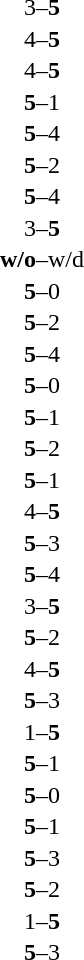<table width="100%" cellspacing="1">
<tr>
<th width=45%></th>
<th width=10%></th>
<th width=45%></th>
</tr>
<tr>
<td><strong></strong></td>
<td align="center"></td>
<td></td>
</tr>
<tr>
<td></td>
<td align="center">3–<strong>5</strong></td>
<td><strong></strong></td>
</tr>
<tr>
<td></td>
<td align="center">4–<strong>5</strong></td>
<td><strong></strong></td>
</tr>
<tr>
<td></td>
<td align="center">4–<strong>5</strong></td>
<td><strong></strong></td>
</tr>
<tr>
<td><strong></strong></td>
<td align="center"><strong>5</strong>–1</td>
<td></td>
</tr>
<tr>
<td><strong></strong></td>
<td align="center"><strong>5</strong>–4</td>
<td></td>
</tr>
<tr>
<td><strong></strong></td>
<td align="center"><strong>5</strong>–2</td>
<td></td>
</tr>
<tr>
<td><strong></strong></td>
<td align="center"><strong>5</strong>–4</td>
<td></td>
</tr>
<tr>
<td></td>
<td align="center">3–<strong>5</strong></td>
<td><strong></strong></td>
</tr>
<tr>
<td><strong></strong></td>
<td align="center"><strong>w/o</strong>–w/d</td>
<td></td>
</tr>
<tr>
<td><strong></strong></td>
<td align="center"><strong>5</strong>–0</td>
<td></td>
</tr>
<tr>
<td><strong></strong></td>
<td align="center"><strong>5</strong>–2</td>
<td></td>
</tr>
<tr>
<td><strong></strong></td>
<td align="center"><strong>5</strong>–4</td>
<td></td>
</tr>
<tr>
<td><strong></strong></td>
<td align="center"><strong>5</strong>–0</td>
<td></td>
</tr>
<tr>
<td><strong></strong></td>
<td align="center"><strong>5</strong>–1</td>
<td></td>
</tr>
<tr>
<td><strong></strong></td>
<td align="center"><strong>5</strong>–2</td>
<td></td>
</tr>
<tr>
<td><strong></strong></td>
<td align="center"><strong>5</strong>–1</td>
<td></td>
</tr>
<tr>
<td></td>
<td align="center">4–<strong>5</strong></td>
<td><strong></strong></td>
</tr>
<tr>
<td><strong></strong></td>
<td align="center"><strong>5</strong>–3</td>
<td></td>
</tr>
<tr>
<td><strong></strong></td>
<td align="center"><strong>5</strong>–4</td>
<td></td>
</tr>
<tr>
<td></td>
<td align="center">3–<strong>5</strong></td>
<td><strong></strong></td>
</tr>
<tr>
<td><strong></strong></td>
<td align="center"><strong>5</strong>–2</td>
<td></td>
</tr>
<tr>
<td></td>
<td align="center">4–<strong>5</strong></td>
<td><strong></strong></td>
</tr>
<tr>
<td><strong></strong></td>
<td align="center"><strong>5</strong>–3</td>
<td></td>
</tr>
<tr>
<td></td>
<td align="center">1–<strong>5</strong></td>
<td><strong></strong></td>
</tr>
<tr>
<td><strong></strong></td>
<td align="center"><strong>5</strong>–1</td>
<td></td>
</tr>
<tr>
<td><strong></strong></td>
<td align="center"><strong>5</strong>–0</td>
<td></td>
</tr>
<tr>
<td><strong></strong></td>
<td align="center"><strong>5</strong>–1</td>
<td></td>
</tr>
<tr>
<td><strong></strong></td>
<td align="center"><strong>5</strong>–3</td>
<td></td>
</tr>
<tr>
<td><strong></strong></td>
<td align="center"><strong>5</strong>–2</td>
<td></td>
</tr>
<tr>
<td></td>
<td align="center">1–<strong>5</strong></td>
<td><strong></strong></td>
</tr>
<tr>
<td><strong></strong></td>
<td align="center"><strong>5</strong>–3</td>
<td></td>
</tr>
</table>
